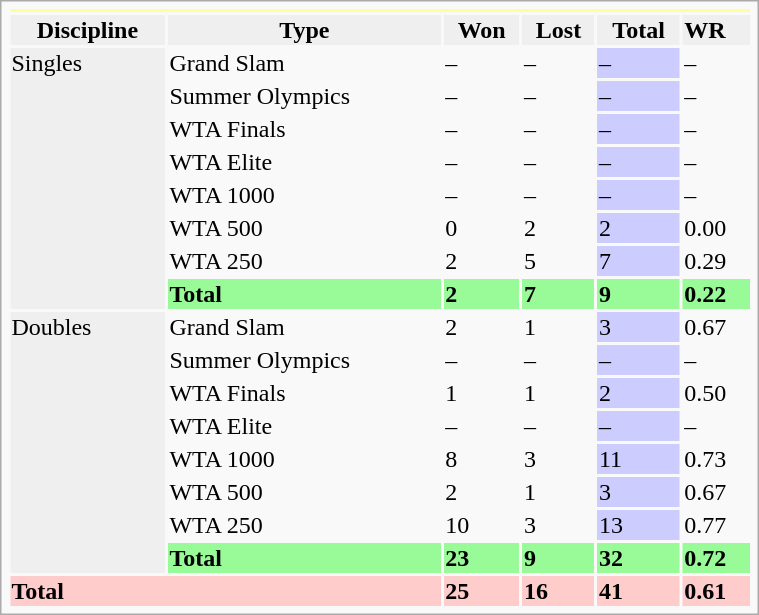<table class="infobox vcard vevent" width="40%">
<tr bgcolor=FFFF99>
<th colspan=6></th>
</tr>
<tr style=background:#efefef;font-weight:bold>
<th>Discipline</th>
<th>Type</th>
<th>Won</th>
<th>Lost</th>
<th>Total</th>
<td>WR</td>
</tr>
<tr>
<td rowspan="8" bgcolor=efefef>Singles</td>
<td>Grand Slam</td>
<td>–</td>
<td>–</td>
<td bgcolor="CCCCFF">–</td>
<td>–</td>
</tr>
<tr>
<td>Summer Olympics</td>
<td>–</td>
<td>–</td>
<td bgcolor="CCCCFF">–</td>
<td>–</td>
</tr>
<tr>
<td>WTA Finals</td>
<td>–</td>
<td>–</td>
<td bgcolor="CCCCFF">–</td>
<td>–</td>
</tr>
<tr>
<td>WTA Elite</td>
<td>–</td>
<td>–</td>
<td bgcolor="CCCCFF">–</td>
<td>–</td>
</tr>
<tr>
<td>WTA 1000</td>
<td>–</td>
<td>–</td>
<td bgcolor="CCCCFF">–</td>
<td>–</td>
</tr>
<tr>
<td>WTA 500</td>
<td>0</td>
<td>2</td>
<td bgcolor="CCCCFF">2</td>
<td>0.00</td>
</tr>
<tr>
<td>WTA 250</td>
<td>2</td>
<td>5</td>
<td bgcolor="CCCCFF">7</td>
<td>0.29</td>
</tr>
<tr style=background:#98FB98;font-weight:bold>
<td><strong>Total</strong></td>
<td>2</td>
<td>7</td>
<td>9</td>
<td>0.22</td>
</tr>
<tr>
<td rowspan="8" bgcolor=efefef>Doubles</td>
<td>Grand Slam</td>
<td>2</td>
<td>1</td>
<td bgcolor="CCCCFF">3</td>
<td>0.67</td>
</tr>
<tr>
<td>Summer Olympics</td>
<td>–</td>
<td>–</td>
<td bgcolor="CCCCFF">–</td>
<td>–</td>
</tr>
<tr>
<td>WTA Finals</td>
<td>1</td>
<td>1</td>
<td bgcolor="CCCCFF">2</td>
<td>0.50</td>
</tr>
<tr>
<td>WTA Elite</td>
<td>–</td>
<td>–</td>
<td bgcolor="CCCCFF">–</td>
<td>–</td>
</tr>
<tr>
<td>WTA 1000</td>
<td>8</td>
<td>3</td>
<td bgcolor="CCCCFF">11</td>
<td>0.73</td>
</tr>
<tr>
<td>WTA 500</td>
<td>2</td>
<td>1</td>
<td bgcolor="CCCCFF">3</td>
<td>0.67</td>
</tr>
<tr>
<td>WTA 250</td>
<td>10</td>
<td>3</td>
<td bgcolor="CCCCFF">13</td>
<td>0.77</td>
</tr>
<tr style=background:#98FB98;font-weight:bold>
<td>Total</td>
<td>23</td>
<td>9</td>
<td>32</td>
<td>0.72</td>
</tr>
<tr style=background:#fcc;font-weight:bold>
<td colspan="2">Total</td>
<td>25</td>
<td>16</td>
<td>41</td>
<td>0.61</td>
</tr>
</table>
